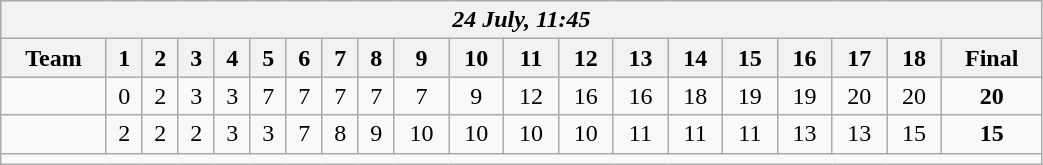<table class=wikitable style="text-align:center; width: 55%">
<tr>
<th colspan=20><em>24 July, 11:45</em></th>
</tr>
<tr>
<th>Team</th>
<th>1</th>
<th>2</th>
<th>3</th>
<th>4</th>
<th>5</th>
<th>6</th>
<th>7</th>
<th>8</th>
<th>9</th>
<th>10</th>
<th>11</th>
<th>12</th>
<th>13</th>
<th>14</th>
<th>15</th>
<th>16</th>
<th>17</th>
<th>18</th>
<th>Final</th>
</tr>
<tr>
<td align=left><strong></strong></td>
<td>0</td>
<td>2</td>
<td>3</td>
<td>3</td>
<td>7</td>
<td>7</td>
<td>7</td>
<td>7</td>
<td>7</td>
<td>9</td>
<td>12</td>
<td>16</td>
<td>16</td>
<td>18</td>
<td>19</td>
<td>19</td>
<td>20</td>
<td>20</td>
<td><strong>20</strong></td>
</tr>
<tr>
<td align=left></td>
<td>2</td>
<td>2</td>
<td>2</td>
<td>3</td>
<td>3</td>
<td>7</td>
<td>8</td>
<td>9</td>
<td>10</td>
<td>10</td>
<td>10</td>
<td>10</td>
<td>11</td>
<td>11</td>
<td>11</td>
<td>13</td>
<td>13</td>
<td>15</td>
<td><strong>15</strong></td>
</tr>
<tr>
<td colspan=20></td>
</tr>
</table>
